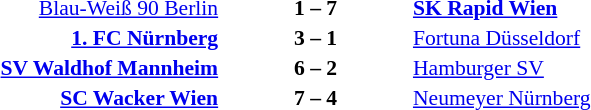<table width=100% cellspacing=1>
<tr>
<th width=25%></th>
<th width=10%></th>
<th width=25%></th>
<th></th>
</tr>
<tr style=font-size:90%>
<td align=right><a href='#'>Blau-Weiß 90 Berlin</a></td>
<td align=center><strong>1 – 7</strong></td>
<td><strong><a href='#'>SK Rapid Wien</a></strong></td>
</tr>
<tr style=font-size:90%>
<td align=right><strong><a href='#'>1. FC Nürnberg</a></strong></td>
<td align=center><strong>3 – 1</strong></td>
<td><a href='#'>Fortuna Düsseldorf</a></td>
</tr>
<tr style=font-size:90%>
<td align=right><strong><a href='#'>SV Waldhof Mannheim</a></strong></td>
<td align=center><strong>6 – 2</strong></td>
<td><a href='#'>Hamburger SV</a></td>
</tr>
<tr style=font-size:90%>
<td align=right><strong><a href='#'>SC Wacker Wien</a></strong></td>
<td align=center><strong>7 – 4</strong></td>
<td><a href='#'>Neumeyer Nürnberg</a></td>
</tr>
</table>
